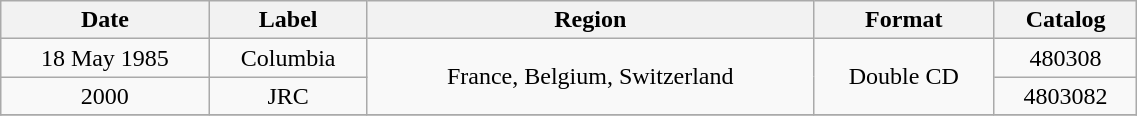<table class="wikitable" width="60%" border="1">
<tr>
<th>Date</th>
<th>Label</th>
<th>Region</th>
<th>Format</th>
<th>Catalog</th>
</tr>
<tr>
<td align=center>18 May 1985</td>
<td align=center>Columbia</td>
<td rowspan=2 align=center>France, Belgium, Switzerland</td>
<td rowspan=2 align=center>Double CD</td>
<td align=center>480308</td>
</tr>
<tr>
<td align=center>2000</td>
<td align=center>JRC</td>
<td align=center>4803082</td>
</tr>
<tr>
</tr>
</table>
